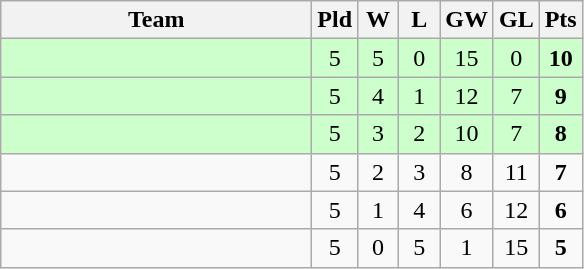<table class="wikitable" style="text-align:center">
<tr>
<th width=200>Team</th>
<th width=20>Pld</th>
<th width=20>W</th>
<th width=20>L</th>
<th width=20>GW</th>
<th width=20>GL</th>
<th width=20>Pts</th>
</tr>
<tr bgcolor=ccffcc>
<td style="text-align:left;"></td>
<td>5</td>
<td>5</td>
<td>0</td>
<td>15</td>
<td>0</td>
<td><strong>10</strong></td>
</tr>
<tr bgcolor=ccffcc>
<td style="text-align:left;"></td>
<td>5</td>
<td>4</td>
<td>1</td>
<td>12</td>
<td>7</td>
<td><strong>9</strong></td>
</tr>
<tr bgcolor=ccffcc>
<td style="text-align:left;"></td>
<td>5</td>
<td>3</td>
<td>2</td>
<td>10</td>
<td>7</td>
<td><strong>8</strong></td>
</tr>
<tr>
<td style="text-align:left;"></td>
<td>5</td>
<td>2</td>
<td>3</td>
<td>8</td>
<td>11</td>
<td><strong>7</strong></td>
</tr>
<tr>
<td style="text-align:left;"></td>
<td>5</td>
<td>1</td>
<td>4</td>
<td>6</td>
<td>12</td>
<td><strong>6</strong></td>
</tr>
<tr>
<td style="text-align:left;"></td>
<td>5</td>
<td>0</td>
<td>5</td>
<td>1</td>
<td>15</td>
<td><strong>5</strong></td>
</tr>
</table>
